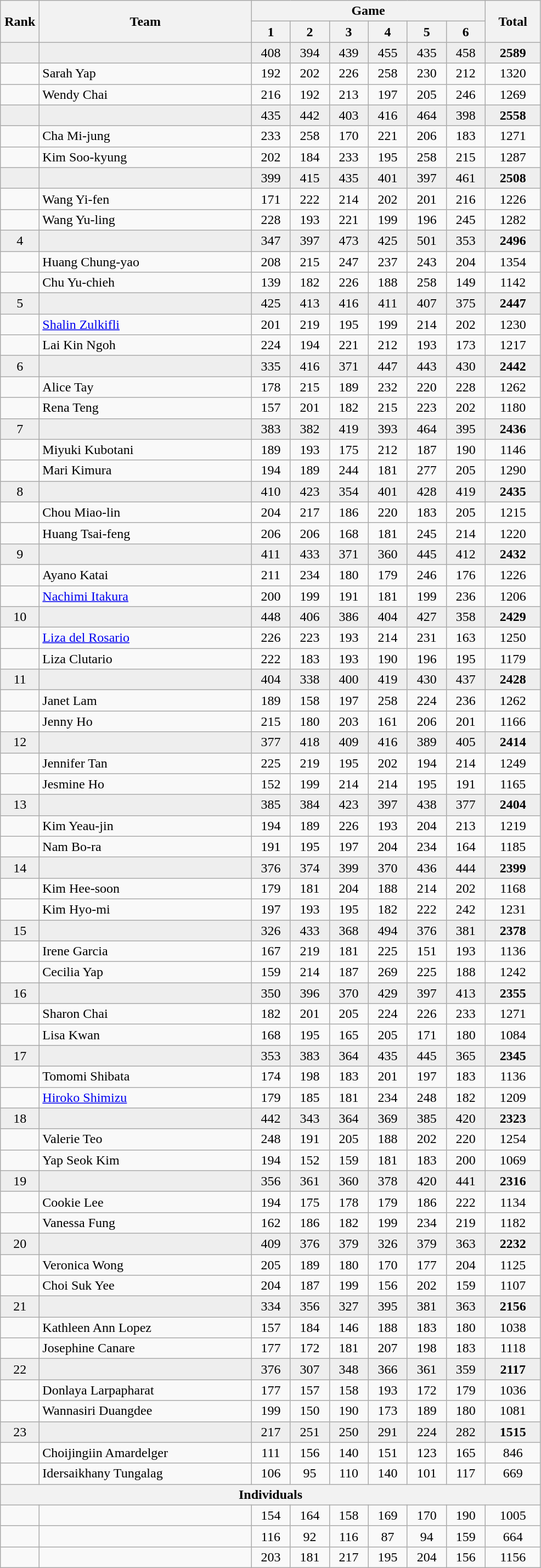<table class=wikitable style="text-align:center">
<tr>
<th rowspan="2" width=40>Rank</th>
<th rowspan="2" width=250>Team</th>
<th colspan="6">Game</th>
<th rowspan="2" width=60>Total</th>
</tr>
<tr>
<th width=40>1</th>
<th width=40>2</th>
<th width=40>3</th>
<th width=40>4</th>
<th width=40>5</th>
<th width=40>6</th>
</tr>
<tr bgcolor=eeeeee>
<td></td>
<td align="left"></td>
<td>408</td>
<td>394</td>
<td>439</td>
<td>455</td>
<td>435</td>
<td>458</td>
<td><strong>2589</strong></td>
</tr>
<tr>
<td></td>
<td align=left>Sarah Yap</td>
<td>192</td>
<td>202</td>
<td>226</td>
<td>258</td>
<td>230</td>
<td>212</td>
<td>1320</td>
</tr>
<tr>
<td></td>
<td align=left>Wendy Chai</td>
<td>216</td>
<td>192</td>
<td>213</td>
<td>197</td>
<td>205</td>
<td>246</td>
<td>1269</td>
</tr>
<tr bgcolor=eeeeee>
<td></td>
<td align="left"></td>
<td>435</td>
<td>442</td>
<td>403</td>
<td>416</td>
<td>464</td>
<td>398</td>
<td><strong>2558</strong></td>
</tr>
<tr>
<td></td>
<td align=left>Cha Mi-jung</td>
<td>233</td>
<td>258</td>
<td>170</td>
<td>221</td>
<td>206</td>
<td>183</td>
<td>1271</td>
</tr>
<tr>
<td></td>
<td align=left>Kim Soo-kyung</td>
<td>202</td>
<td>184</td>
<td>233</td>
<td>195</td>
<td>258</td>
<td>215</td>
<td>1287</td>
</tr>
<tr bgcolor=eeeeee>
<td></td>
<td align="left"></td>
<td>399</td>
<td>415</td>
<td>435</td>
<td>401</td>
<td>397</td>
<td>461</td>
<td><strong>2508</strong></td>
</tr>
<tr>
<td></td>
<td align=left>Wang Yi-fen</td>
<td>171</td>
<td>222</td>
<td>214</td>
<td>202</td>
<td>201</td>
<td>216</td>
<td>1226</td>
</tr>
<tr>
<td></td>
<td align=left>Wang Yu-ling</td>
<td>228</td>
<td>193</td>
<td>221</td>
<td>199</td>
<td>196</td>
<td>245</td>
<td>1282</td>
</tr>
<tr bgcolor=eeeeee>
<td>4</td>
<td align="left"></td>
<td>347</td>
<td>397</td>
<td>473</td>
<td>425</td>
<td>501</td>
<td>353</td>
<td><strong>2496</strong></td>
</tr>
<tr>
<td></td>
<td align=left>Huang Chung-yao</td>
<td>208</td>
<td>215</td>
<td>247</td>
<td>237</td>
<td>243</td>
<td>204</td>
<td>1354</td>
</tr>
<tr>
<td></td>
<td align=left>Chu Yu-chieh</td>
<td>139</td>
<td>182</td>
<td>226</td>
<td>188</td>
<td>258</td>
<td>149</td>
<td>1142</td>
</tr>
<tr bgcolor=eeeeee>
<td>5</td>
<td align="left"></td>
<td>425</td>
<td>413</td>
<td>416</td>
<td>411</td>
<td>407</td>
<td>375</td>
<td><strong>2447</strong></td>
</tr>
<tr>
<td></td>
<td align=left><a href='#'>Shalin Zulkifli</a></td>
<td>201</td>
<td>219</td>
<td>195</td>
<td>199</td>
<td>214</td>
<td>202</td>
<td>1230</td>
</tr>
<tr>
<td></td>
<td align=left>Lai Kin Ngoh</td>
<td>224</td>
<td>194</td>
<td>221</td>
<td>212</td>
<td>193</td>
<td>173</td>
<td>1217</td>
</tr>
<tr bgcolor=eeeeee>
<td>6</td>
<td align="left"></td>
<td>335</td>
<td>416</td>
<td>371</td>
<td>447</td>
<td>443</td>
<td>430</td>
<td><strong>2442</strong></td>
</tr>
<tr>
<td></td>
<td align=left>Alice Tay</td>
<td>178</td>
<td>215</td>
<td>189</td>
<td>232</td>
<td>220</td>
<td>228</td>
<td>1262</td>
</tr>
<tr>
<td></td>
<td align=left>Rena Teng</td>
<td>157</td>
<td>201</td>
<td>182</td>
<td>215</td>
<td>223</td>
<td>202</td>
<td>1180</td>
</tr>
<tr bgcolor=eeeeee>
<td>7</td>
<td align="left"></td>
<td>383</td>
<td>382</td>
<td>419</td>
<td>393</td>
<td>464</td>
<td>395</td>
<td><strong>2436</strong></td>
</tr>
<tr>
<td></td>
<td align=left>Miyuki Kubotani</td>
<td>189</td>
<td>193</td>
<td>175</td>
<td>212</td>
<td>187</td>
<td>190</td>
<td>1146</td>
</tr>
<tr>
<td></td>
<td align=left>Mari Kimura</td>
<td>194</td>
<td>189</td>
<td>244</td>
<td>181</td>
<td>277</td>
<td>205</td>
<td>1290</td>
</tr>
<tr bgcolor=eeeeee>
<td>8</td>
<td align="left"></td>
<td>410</td>
<td>423</td>
<td>354</td>
<td>401</td>
<td>428</td>
<td>419</td>
<td><strong>2435</strong></td>
</tr>
<tr>
<td></td>
<td align=left>Chou Miao-lin</td>
<td>204</td>
<td>217</td>
<td>186</td>
<td>220</td>
<td>183</td>
<td>205</td>
<td>1215</td>
</tr>
<tr>
<td></td>
<td align=left>Huang Tsai-feng</td>
<td>206</td>
<td>206</td>
<td>168</td>
<td>181</td>
<td>245</td>
<td>214</td>
<td>1220</td>
</tr>
<tr bgcolor=eeeeee>
<td>9</td>
<td align="left"></td>
<td>411</td>
<td>433</td>
<td>371</td>
<td>360</td>
<td>445</td>
<td>412</td>
<td><strong>2432</strong></td>
</tr>
<tr>
<td></td>
<td align=left>Ayano Katai</td>
<td>211</td>
<td>234</td>
<td>180</td>
<td>179</td>
<td>246</td>
<td>176</td>
<td>1226</td>
</tr>
<tr>
<td></td>
<td align=left><a href='#'>Nachimi Itakura</a></td>
<td>200</td>
<td>199</td>
<td>191</td>
<td>181</td>
<td>199</td>
<td>236</td>
<td>1206</td>
</tr>
<tr bgcolor=eeeeee>
<td>10</td>
<td align="left"></td>
<td>448</td>
<td>406</td>
<td>386</td>
<td>404</td>
<td>427</td>
<td>358</td>
<td><strong>2429</strong></td>
</tr>
<tr>
<td></td>
<td align=left><a href='#'>Liza del Rosario</a></td>
<td>226</td>
<td>223</td>
<td>193</td>
<td>214</td>
<td>231</td>
<td>163</td>
<td>1250</td>
</tr>
<tr>
<td></td>
<td align=left>Liza Clutario</td>
<td>222</td>
<td>183</td>
<td>193</td>
<td>190</td>
<td>196</td>
<td>195</td>
<td>1179</td>
</tr>
<tr bgcolor=eeeeee>
<td>11</td>
<td align="left"></td>
<td>404</td>
<td>338</td>
<td>400</td>
<td>419</td>
<td>430</td>
<td>437</td>
<td><strong>2428</strong></td>
</tr>
<tr>
<td></td>
<td align=left>Janet Lam</td>
<td>189</td>
<td>158</td>
<td>197</td>
<td>258</td>
<td>224</td>
<td>236</td>
<td>1262</td>
</tr>
<tr>
<td></td>
<td align=left>Jenny Ho</td>
<td>215</td>
<td>180</td>
<td>203</td>
<td>161</td>
<td>206</td>
<td>201</td>
<td>1166</td>
</tr>
<tr bgcolor=eeeeee>
<td>12</td>
<td align="left"></td>
<td>377</td>
<td>418</td>
<td>409</td>
<td>416</td>
<td>389</td>
<td>405</td>
<td><strong>2414</strong></td>
</tr>
<tr>
<td></td>
<td align=left>Jennifer Tan</td>
<td>225</td>
<td>219</td>
<td>195</td>
<td>202</td>
<td>194</td>
<td>214</td>
<td>1249</td>
</tr>
<tr>
<td></td>
<td align=left>Jesmine Ho</td>
<td>152</td>
<td>199</td>
<td>214</td>
<td>214</td>
<td>195</td>
<td>191</td>
<td>1165</td>
</tr>
<tr bgcolor=eeeeee>
<td>13</td>
<td align="left"></td>
<td>385</td>
<td>384</td>
<td>423</td>
<td>397</td>
<td>438</td>
<td>377</td>
<td><strong>2404</strong></td>
</tr>
<tr>
<td></td>
<td align=left>Kim Yeau-jin</td>
<td>194</td>
<td>189</td>
<td>226</td>
<td>193</td>
<td>204</td>
<td>213</td>
<td>1219</td>
</tr>
<tr>
<td></td>
<td align=left>Nam Bo-ra</td>
<td>191</td>
<td>195</td>
<td>197</td>
<td>204</td>
<td>234</td>
<td>164</td>
<td>1185</td>
</tr>
<tr bgcolor=eeeeee>
<td>14</td>
<td align="left"></td>
<td>376</td>
<td>374</td>
<td>399</td>
<td>370</td>
<td>436</td>
<td>444</td>
<td><strong>2399</strong></td>
</tr>
<tr>
<td></td>
<td align=left>Kim Hee-soon</td>
<td>179</td>
<td>181</td>
<td>204</td>
<td>188</td>
<td>214</td>
<td>202</td>
<td>1168</td>
</tr>
<tr>
<td></td>
<td align=left>Kim Hyo-mi</td>
<td>197</td>
<td>193</td>
<td>195</td>
<td>182</td>
<td>222</td>
<td>242</td>
<td>1231</td>
</tr>
<tr bgcolor=eeeeee>
<td>15</td>
<td align="left"></td>
<td>326</td>
<td>433</td>
<td>368</td>
<td>494</td>
<td>376</td>
<td>381</td>
<td><strong>2378</strong></td>
</tr>
<tr>
<td></td>
<td align=left>Irene Garcia</td>
<td>167</td>
<td>219</td>
<td>181</td>
<td>225</td>
<td>151</td>
<td>193</td>
<td>1136</td>
</tr>
<tr>
<td></td>
<td align=left>Cecilia Yap</td>
<td>159</td>
<td>214</td>
<td>187</td>
<td>269</td>
<td>225</td>
<td>188</td>
<td>1242</td>
</tr>
<tr bgcolor=eeeeee>
<td>16</td>
<td align="left"></td>
<td>350</td>
<td>396</td>
<td>370</td>
<td>429</td>
<td>397</td>
<td>413</td>
<td><strong>2355</strong></td>
</tr>
<tr>
<td></td>
<td align=left>Sharon Chai</td>
<td>182</td>
<td>201</td>
<td>205</td>
<td>224</td>
<td>226</td>
<td>233</td>
<td>1271</td>
</tr>
<tr>
<td></td>
<td align=left>Lisa Kwan</td>
<td>168</td>
<td>195</td>
<td>165</td>
<td>205</td>
<td>171</td>
<td>180</td>
<td>1084</td>
</tr>
<tr bgcolor=eeeeee>
<td>17</td>
<td align="left"></td>
<td>353</td>
<td>383</td>
<td>364</td>
<td>435</td>
<td>445</td>
<td>365</td>
<td><strong>2345</strong></td>
</tr>
<tr>
<td></td>
<td align=left>Tomomi Shibata</td>
<td>174</td>
<td>198</td>
<td>183</td>
<td>201</td>
<td>197</td>
<td>183</td>
<td>1136</td>
</tr>
<tr>
<td></td>
<td align=left><a href='#'>Hiroko Shimizu</a></td>
<td>179</td>
<td>185</td>
<td>181</td>
<td>234</td>
<td>248</td>
<td>182</td>
<td>1209</td>
</tr>
<tr bgcolor=eeeeee>
<td>18</td>
<td align="left"></td>
<td>442</td>
<td>343</td>
<td>364</td>
<td>369</td>
<td>385</td>
<td>420</td>
<td><strong>2323</strong></td>
</tr>
<tr>
<td></td>
<td align=left>Valerie Teo</td>
<td>248</td>
<td>191</td>
<td>205</td>
<td>188</td>
<td>202</td>
<td>220</td>
<td>1254</td>
</tr>
<tr>
<td></td>
<td align=left>Yap Seok Kim</td>
<td>194</td>
<td>152</td>
<td>159</td>
<td>181</td>
<td>183</td>
<td>200</td>
<td>1069</td>
</tr>
<tr bgcolor=eeeeee>
<td>19</td>
<td align="left"></td>
<td>356</td>
<td>361</td>
<td>360</td>
<td>378</td>
<td>420</td>
<td>441</td>
<td><strong>2316</strong></td>
</tr>
<tr>
<td></td>
<td align=left>Cookie Lee</td>
<td>194</td>
<td>175</td>
<td>178</td>
<td>179</td>
<td>186</td>
<td>222</td>
<td>1134</td>
</tr>
<tr>
<td></td>
<td align=left>Vanessa Fung</td>
<td>162</td>
<td>186</td>
<td>182</td>
<td>199</td>
<td>234</td>
<td>219</td>
<td>1182</td>
</tr>
<tr bgcolor=eeeeee>
<td>20</td>
<td align="left"></td>
<td>409</td>
<td>376</td>
<td>379</td>
<td>326</td>
<td>379</td>
<td>363</td>
<td><strong>2232</strong></td>
</tr>
<tr>
<td></td>
<td align=left>Veronica Wong</td>
<td>205</td>
<td>189</td>
<td>180</td>
<td>170</td>
<td>177</td>
<td>204</td>
<td>1125</td>
</tr>
<tr>
<td></td>
<td align=left>Choi Suk Yee</td>
<td>204</td>
<td>187</td>
<td>199</td>
<td>156</td>
<td>202</td>
<td>159</td>
<td>1107</td>
</tr>
<tr bgcolor=eeeeee>
<td>21</td>
<td align="left"></td>
<td>334</td>
<td>356</td>
<td>327</td>
<td>395</td>
<td>381</td>
<td>363</td>
<td><strong>2156</strong></td>
</tr>
<tr>
<td></td>
<td align=left>Kathleen Ann Lopez</td>
<td>157</td>
<td>184</td>
<td>146</td>
<td>188</td>
<td>183</td>
<td>180</td>
<td>1038</td>
</tr>
<tr>
<td></td>
<td align=left>Josephine Canare</td>
<td>177</td>
<td>172</td>
<td>181</td>
<td>207</td>
<td>198</td>
<td>183</td>
<td>1118</td>
</tr>
<tr bgcolor=eeeeee>
<td>22</td>
<td align="left"></td>
<td>376</td>
<td>307</td>
<td>348</td>
<td>366</td>
<td>361</td>
<td>359</td>
<td><strong>2117</strong></td>
</tr>
<tr>
<td></td>
<td align=left>Donlaya Larpapharat</td>
<td>177</td>
<td>157</td>
<td>158</td>
<td>193</td>
<td>172</td>
<td>179</td>
<td>1036</td>
</tr>
<tr>
<td></td>
<td align=left>Wannasiri Duangdee</td>
<td>199</td>
<td>150</td>
<td>190</td>
<td>173</td>
<td>189</td>
<td>180</td>
<td>1081</td>
</tr>
<tr bgcolor=eeeeee>
<td>23</td>
<td align="left"></td>
<td>217</td>
<td>251</td>
<td>250</td>
<td>291</td>
<td>224</td>
<td>282</td>
<td><strong>1515</strong></td>
</tr>
<tr>
<td></td>
<td align=left>Choijingiin Amardelger</td>
<td>111</td>
<td>156</td>
<td>140</td>
<td>151</td>
<td>123</td>
<td>165</td>
<td>846</td>
</tr>
<tr>
<td></td>
<td align=left>Idersaikhany Tungalag</td>
<td>106</td>
<td>95</td>
<td>110</td>
<td>140</td>
<td>101</td>
<td>117</td>
<td>669</td>
</tr>
<tr>
<th colspan="9">Individuals</th>
</tr>
<tr>
<td></td>
<td align="left"></td>
<td>154</td>
<td>164</td>
<td>158</td>
<td>169</td>
<td>170</td>
<td>190</td>
<td>1005</td>
</tr>
<tr>
<td></td>
<td align="left"></td>
<td>116</td>
<td>92</td>
<td>116</td>
<td>87</td>
<td>94</td>
<td>159</td>
<td>664</td>
</tr>
<tr>
<td></td>
<td align="left"></td>
<td>203</td>
<td>181</td>
<td>217</td>
<td>195</td>
<td>204</td>
<td>156</td>
<td>1156</td>
</tr>
</table>
